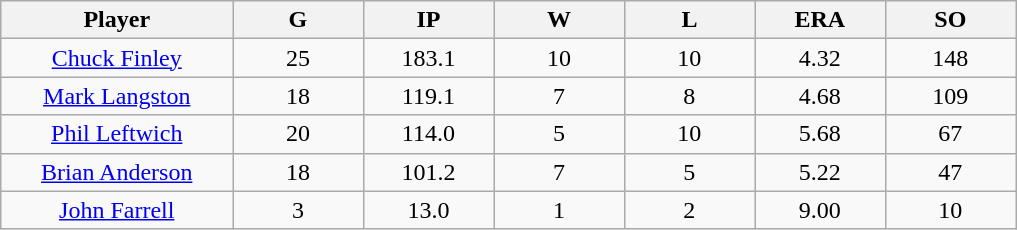<table class="wikitable sortable">
<tr>
<th bgcolor="#DDDDFF" width="16%">Player</th>
<th bgcolor="#DDDDFF" width="9%">G</th>
<th bgcolor="#DDDDFF" width="9%">IP</th>
<th bgcolor="#DDDDFF" width="9%">W</th>
<th bgcolor="#DDDDFF" width="9%">L</th>
<th bgcolor="#DDDDFF" width="9%">ERA</th>
<th bgcolor="#DDDDFF" width="9%">SO</th>
</tr>
<tr align=center>
<td><a href='#'>Chuck Finley</a></td>
<td>25</td>
<td>183.1</td>
<td>10</td>
<td>10</td>
<td>4.32</td>
<td>148</td>
</tr>
<tr align=center>
<td><a href='#'>Mark Langston</a></td>
<td>18</td>
<td>119.1</td>
<td>7</td>
<td>8</td>
<td>4.68</td>
<td>109</td>
</tr>
<tr align=center>
<td><a href='#'>Phil Leftwich</a></td>
<td>20</td>
<td>114.0</td>
<td>5</td>
<td>10</td>
<td>5.68</td>
<td>67</td>
</tr>
<tr align=center>
<td><a href='#'>Brian Anderson</a></td>
<td>18</td>
<td>101.2</td>
<td>7</td>
<td>5</td>
<td>5.22</td>
<td>47</td>
</tr>
<tr align=center>
<td><a href='#'>John Farrell</a></td>
<td>3</td>
<td>13.0</td>
<td>1</td>
<td>2</td>
<td>9.00</td>
<td>10</td>
</tr>
</table>
